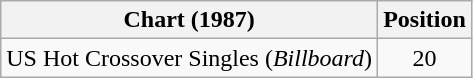<table class="wikitable">
<tr>
<th>Chart (1987)</th>
<th>Position</th>
</tr>
<tr>
<td>US Hot Crossover Singles (<em>Billboard</em>)</td>
<td align="center">20</td>
</tr>
</table>
